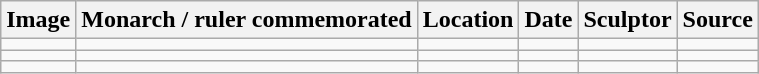<table class="wikitable sortable">
<tr>
<th>Image</th>
<th>Monarch / ruler commemorated</th>
<th>Location</th>
<th>Date</th>
<th>Sculptor</th>
<th>Source</th>
</tr>
<tr>
<td></td>
<td></td>
<td></td>
<td></td>
<td></td>
<td></td>
</tr>
<tr>
<td></td>
<td></td>
<td></td>
<td></td>
<td></td>
<td></td>
</tr>
<tr>
<td></td>
<td></td>
<td></td>
<td></td>
<td></td>
<td></td>
</tr>
</table>
